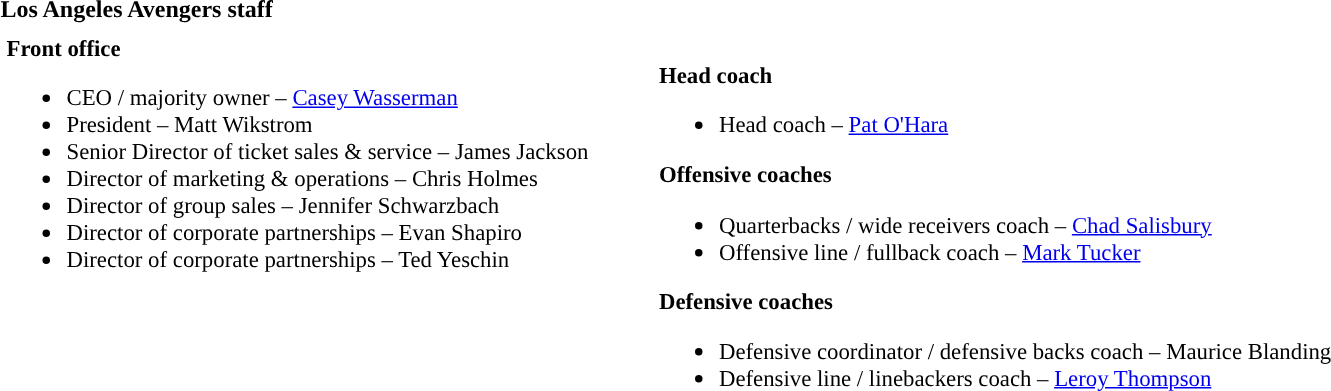<table class="toccolours" style="text-align: left;">
<tr>
<th colspan="7"><strong>Los Angeles Avengers staff</strong></th>
</tr>
<tr>
<td colspan=7 align="right"></td>
</tr>
<tr>
<td valign="top"></td>
<td style="font-size: 95%;" valign="top"><strong>Front office</strong><br><ul><li>CEO / majority owner – <a href='#'>Casey Wasserman</a></li><li>President – Matt Wikstrom</li><li>Senior Director of ticket sales & service – James Jackson</li><li>Director of marketing & operations – Chris Holmes</li><li>Director of group sales – Jennifer Schwarzbach</li><li>Director of corporate partnerships – Evan Shapiro</li><li>Director of corporate partnerships – Ted Yeschin</li></ul></td>
<td width="35"> </td>
<td valign="top"></td>
<td style="font-size: 95%;" valign="top"><br><strong>Head coach</strong><ul><li>Head coach – <a href='#'>Pat O'Hara</a></li></ul><strong>Offensive coaches</strong><ul><li>Quarterbacks / wide receivers coach – <a href='#'>Chad Salisbury</a></li><li>Offensive line / fullback coach – <a href='#'>Mark Tucker</a></li></ul><strong>Defensive coaches</strong><ul><li>Defensive coordinator / defensive backs coach – Maurice Blanding</li><li>Defensive line / linebackers coach – <a href='#'>Leroy Thompson</a></li></ul></td>
</tr>
</table>
